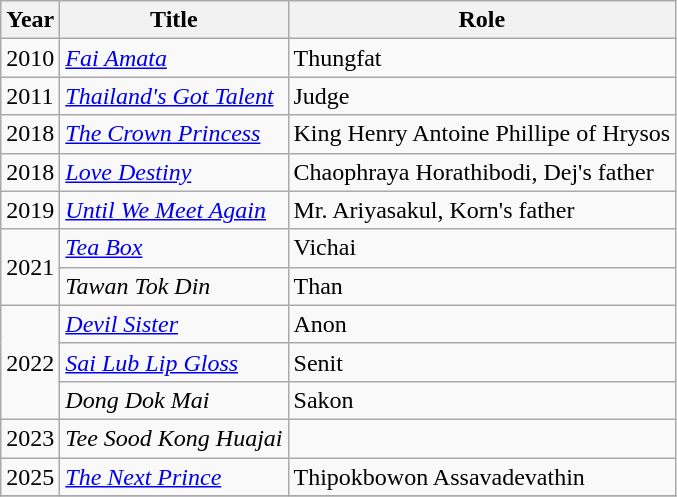<table class="wikitable">
<tr>
<th>Year</th>
<th>Title</th>
<th>Role</th>
</tr>
<tr>
<td>2010</td>
<td><em><a href='#'>Fai Amata</a></em></td>
<td>Thungfat</td>
</tr>
<tr>
<td rowspan = "1">2011</td>
<td><em><a href='#'>Thailand's Got Talent</a></em></td>
<td>Judge</td>
</tr>
<tr>
<td>2018</td>
<td><a href='#'><em>The Crown Princess</em></a></td>
<td>King Henry Antoine Phillipe of Hrysos</td>
</tr>
<tr>
<td>2018</td>
<td><em><a href='#'>Love Destiny</a></em></td>
<td>Chaophraya Horathibodi, Dej's father</td>
</tr>
<tr>
<td>2019</td>
<td><em><a href='#'>Until We Meet Again</a></em></td>
<td>Mr. Ariyasakul, Korn's father</td>
</tr>
<tr>
<td rowspan = "2">2021</td>
<td><em><a href='#'>Tea Box</a></em></td>
<td>Vichai</td>
</tr>
<tr>
<td><em>Tawan Tok Din</em></td>
<td>Than</td>
</tr>
<tr>
<td rowspan = "3">2022</td>
<td><em><a href='#'>Devil Sister</a></em></td>
<td>Anon</td>
</tr>
<tr>
<td><em><a href='#'>Sai Lub Lip Gloss</a></em></td>
<td>Senit</td>
</tr>
<tr>
<td><em>Dong Dok Mai</em></td>
<td>Sakon</td>
</tr>
<tr>
<td rowspan = "1">2023</td>
<td><em>Tee Sood Kong Huajai</em></td>
<td></td>
</tr>
<tr>
<td>2025</td>
<td><em><a href='#'>The Next Prince</a></em></td>
<td>Thipokbowon Assavadevathin</td>
</tr>
<tr>
</tr>
</table>
